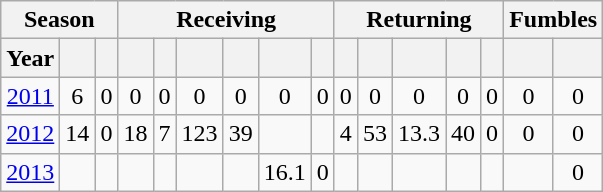<table class= "wikitable sortable" float="left" border="1" style="text-align:center">
<tr>
<th colspan=3>Season</th>
<th colspan=6>Receiving</th>
<th colspan=5>Returning</th>
<th colspan=2>Fumbles</th>
</tr>
<tr>
<th>Year</th>
<th></th>
<th></th>
<th></th>
<th></th>
<th></th>
<th></th>
<th></th>
<th></th>
<th></th>
<th></th>
<th></th>
<th></th>
<th></th>
<th></th>
<th></th>
</tr>
<tr>
<td><a href='#'>2011</a></td>
<td>6</td>
<td>0</td>
<td>0</td>
<td>0</td>
<td>0</td>
<td>0</td>
<td>0</td>
<td>0</td>
<td>0</td>
<td>0</td>
<td>0</td>
<td>0</td>
<td>0</td>
<td>0</td>
<td>0</td>
</tr>
<tr>
<td><a href='#'>2012</a></td>
<td>14</td>
<td>0</td>
<td>18</td>
<td>7</td>
<td>123</td>
<td>39</td>
<td></td>
<td></td>
<td>4</td>
<td>53</td>
<td>13.3</td>
<td>40</td>
<td>0</td>
<td>0</td>
<td>0</td>
</tr>
<tr>
<td><a href='#'>2013</a></td>
<td></td>
<td></td>
<td></td>
<td></td>
<td></td>
<td></td>
<td>16.1</td>
<td>0</td>
<td></td>
<td></td>
<td></td>
<td></td>
<td></td>
<td></td>
<td>0</td>
</tr>
</table>
